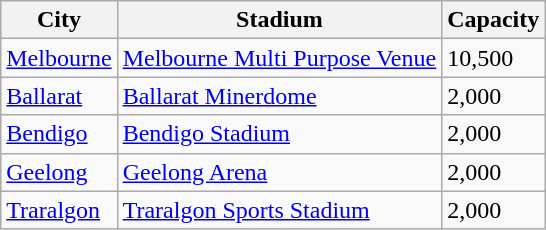<table class="wikitable sortable">
<tr>
<th>City</th>
<th>Stadium</th>
<th>Capacity</th>
</tr>
<tr>
<td><a href='#'>Melbourne</a></td>
<td><a href='#'>Melbourne Multi Purpose Venue</a></td>
<td>10,500</td>
</tr>
<tr>
<td><a href='#'>Ballarat</a></td>
<td><a href='#'>Ballarat Minerdome</a></td>
<td>2,000</td>
</tr>
<tr>
<td><a href='#'>Bendigo</a></td>
<td><a href='#'>Bendigo Stadium</a></td>
<td>2,000</td>
</tr>
<tr>
<td><a href='#'>Geelong</a></td>
<td><a href='#'>Geelong Arena</a></td>
<td>2,000</td>
</tr>
<tr>
<td><a href='#'>Traralgon</a></td>
<td><a href='#'>Traralgon Sports Stadium</a></td>
<td>2,000</td>
</tr>
</table>
